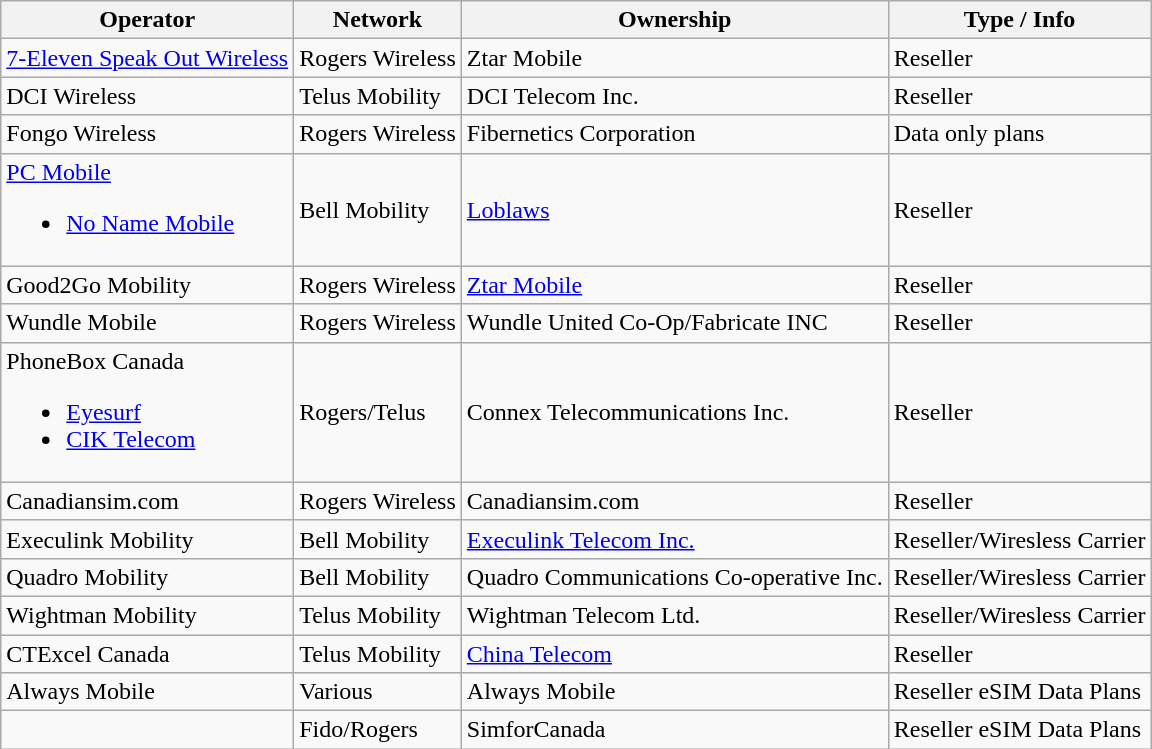<table class="wikitable sortable toccolours" cellpadding="3" border="1" style="border-collapse:collapse">
<tr>
<th>Operator</th>
<th>Network</th>
<th>Ownership</th>
<th>Type / Info</th>
</tr>
<tr>
<td><a href='#'>7-Eleven Speak Out Wireless</a></td>
<td>Rogers Wireless</td>
<td>Ztar Mobile</td>
<td>Reseller</td>
</tr>
<tr>
<td>DCI Wireless</td>
<td>Telus Mobility</td>
<td>DCI Telecom Inc.</td>
<td>Reseller</td>
</tr>
<tr>
<td>Fongo Wireless</td>
<td>Rogers Wireless</td>
<td>Fibernetics Corporation</td>
<td>Data only plans</td>
</tr>
<tr>
<td><a href='#'>PC Mobile</a><br><ul><li><a href='#'>No Name Mobile</a></li></ul></td>
<td>Bell Mobility</td>
<td><a href='#'>Loblaws</a></td>
<td>Reseller</td>
</tr>
<tr>
<td>Good2Go Mobility</td>
<td>Rogers Wireless</td>
<td><a href='#'>Ztar Mobile</a></td>
<td>Reseller</td>
</tr>
<tr>
<td>Wundle Mobile</td>
<td>Rogers Wireless</td>
<td>Wundle United Co-Op/Fabricate INC</td>
<td>Reseller</td>
</tr>
<tr>
<td>PhoneBox Canada<br><ul><li><a href='#'>Eyesurf</a></li><li><a href='#'>CIK Telecom</a></li></ul></td>
<td>Rogers/Telus</td>
<td>Connex Telecommunications Inc.</td>
<td>Reseller</td>
</tr>
<tr>
<td>Canadiansim.com</td>
<td>Rogers Wireless</td>
<td>Canadiansim.com</td>
<td>Reseller</td>
</tr>
<tr>
<td>Execulink Mobility</td>
<td>Bell Mobility</td>
<td><a href='#'>Execulink Telecom Inc.</a></td>
<td>Reseller/Wiresless Carrier</td>
</tr>
<tr>
<td>Quadro Mobility</td>
<td>Bell Mobility</td>
<td>Quadro Communications Co-operative Inc.</td>
<td>Reseller/Wiresless Carrier</td>
</tr>
<tr>
<td>Wightman Mobility</td>
<td>Telus Mobility</td>
<td>Wightman Telecom Ltd.</td>
<td>Reseller/Wiresless Carrier</td>
</tr>
<tr>
<td>CTExcel Canada</td>
<td>Telus Mobility</td>
<td><a href='#'>China Telecom </a></td>
<td>Reseller</td>
</tr>
<tr>
<td>Always Mobile</td>
<td>Various</td>
<td>Always Mobile</td>
<td>Reseller eSIM Data Plans</td>
</tr>
<tr>
<td></td>
<td>Fido/Rogers</td>
<td>SimforCanada</td>
<td>Reseller eSIM Data Plans</td>
</tr>
</table>
